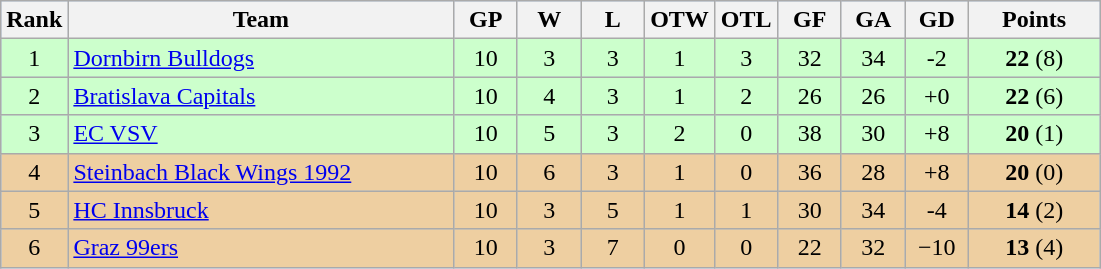<table class="wikitable" style="background:#CAE1FF; text-align:center;">
<tr>
<th>Rank</th>
<th style="width:250px">Team</th>
<th style="width:35px">GP</th>
<th style="width:35px">W</th>
<th style="width:35px">L</th>
<th style="width:35px">OTW</th>
<th style="width:35px">OTL</th>
<th style="width:35px">GF</th>
<th style="width:35px">GA</th>
<th style="width:35px">GD</th>
<th style="width:80px">Points</th>
</tr>
<tr style="background:#CCFFCC">
<td>1</td>
<td style="text-align:left;"><a href='#'>Dornbirn Bulldogs</a></td>
<td>10</td>
<td>3</td>
<td>3</td>
<td>1</td>
<td>3</td>
<td>32</td>
<td>34</td>
<td>-2</td>
<td><strong>22</strong> (8)</td>
</tr>
<tr style="background:#CCFFCC">
<td>2</td>
<td style="text-align:left;"><a href='#'>Bratislava Capitals</a></td>
<td>10</td>
<td>4</td>
<td>3</td>
<td>1</td>
<td>2</td>
<td>26</td>
<td>26</td>
<td>+0</td>
<td><strong>22</strong> (6)</td>
</tr>
<tr style="background:#CCFFCC">
<td>3</td>
<td style="text-align:left;"><a href='#'>EC VSV</a></td>
<td>10</td>
<td>5</td>
<td>3</td>
<td>2</td>
<td>0</td>
<td>38</td>
<td>30</td>
<td>+8</td>
<td><strong>20</strong> (1)</td>
</tr>
<tr style="background:#EECFA1">
<td>4</td>
<td style="text-align:left;"><a href='#'>Steinbach Black Wings 1992</a></td>
<td>10</td>
<td>6</td>
<td>3</td>
<td>1</td>
<td>0</td>
<td>36</td>
<td>28</td>
<td>+8</td>
<td><strong>20</strong> (0)</td>
</tr>
<tr style="background:#EECFA1">
<td>5</td>
<td style="text-align:left;"><a href='#'>HC Innsbruck</a></td>
<td>10</td>
<td>3</td>
<td>5</td>
<td>1</td>
<td>1</td>
<td>30</td>
<td>34</td>
<td>-4</td>
<td><strong>14</strong> (2)</td>
</tr>
<tr style="background:#EECFA1">
<td>6</td>
<td style="text-align:left;"><a href='#'>Graz 99ers</a></td>
<td>10</td>
<td>3</td>
<td>7</td>
<td>0</td>
<td>0</td>
<td>22</td>
<td>32</td>
<td>−10</td>
<td><strong>13</strong> (4)</td>
</tr>
</table>
